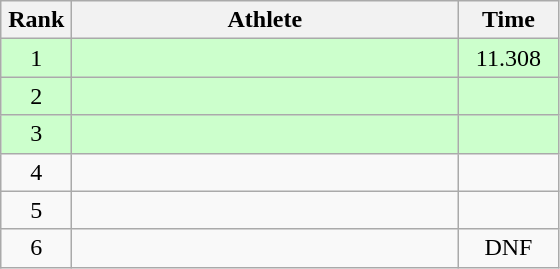<table class=wikitable style="text-align:center">
<tr>
<th width=40>Rank</th>
<th width=250>Athlete</th>
<th width=60>Time</th>
</tr>
<tr bgcolor="ccffcc">
<td>1</td>
<td align=left></td>
<td>11.308</td>
</tr>
<tr bgcolor="ccffcc">
<td>2</td>
<td align=left></td>
<td></td>
</tr>
<tr bgcolor="ccffcc">
<td>3</td>
<td align=left></td>
<td></td>
</tr>
<tr>
<td>4</td>
<td align=left></td>
<td></td>
</tr>
<tr>
<td>5</td>
<td align=left></td>
<td></td>
</tr>
<tr>
<td>6</td>
<td align=left></td>
<td>DNF</td>
</tr>
</table>
